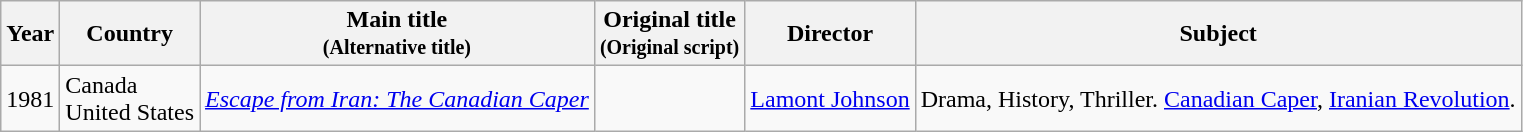<table class="wikitable sortable">
<tr>
<th>Year</th>
<th>Country</th>
<th class="unsortable">Main title<br><small>(Alternative title)</small></th>
<th class="unsortable">Original title<br><small>(Original script)</small></th>
<th>Director</th>
<th class="unsortable">Subject</th>
</tr>
<tr>
<td>1981</td>
<td>Canada<br>United States</td>
<td><em><a href='#'>Escape from Iran: The Canadian Caper</a></em></td>
<td></td>
<td><a href='#'>Lamont Johnson</a></td>
<td>Drama, History, Thriller. <a href='#'>Canadian Caper</a>, <a href='#'>Iranian Revolution</a>.</td>
</tr>
</table>
